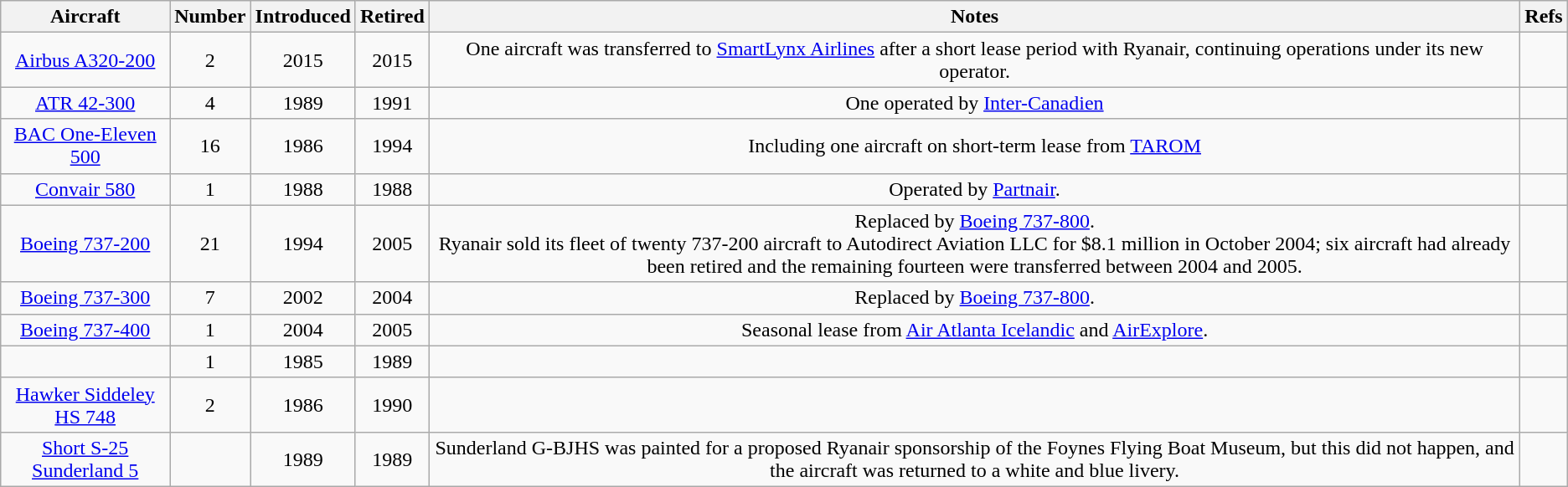<table class="wikitable" style="text-align:center;">
<tr>
<th>Aircraft</th>
<th>Number</th>
<th>Introduced</th>
<th>Retired</th>
<th>Notes</th>
<th>Refs</th>
</tr>
<tr>
<td><a href='#'>Airbus A320-200</a></td>
<td>2</td>
<td>2015</td>
<td>2015</td>
<td>One aircraft was transferred to <a href='#'>SmartLynx Airlines</a> after a short lease period with Ryanair, continuing operations under its new operator.</td>
<td></td>
</tr>
<tr>
<td><a href='#'>ATR 42-300</a></td>
<td>4</td>
<td>1989</td>
<td>1991</td>
<td>One operated by <a href='#'>Inter-Canadien</a></td>
<td></td>
</tr>
<tr>
<td><a href='#'>BAC One-Eleven 500</a></td>
<td>16</td>
<td>1986</td>
<td>1994</td>
<td>Including one aircraft on short-term lease from <a href='#'>TAROM</a></td>
<td></td>
</tr>
<tr>
<td><a href='#'>Convair 580</a></td>
<td>1</td>
<td>1988</td>
<td>1988</td>
<td>Operated by <a href='#'>Partnair</a>.</td>
<td></td>
</tr>
<tr>
<td><a href='#'>Boeing 737-200</a></td>
<td>21</td>
<td>1994</td>
<td>2005</td>
<td>Replaced by <a href='#'>Boeing 737-800</a>.<br>Ryanair sold its fleet of twenty 737-200 aircraft to Autodirect Aviation LLC for $8.1 million in October 2004; six aircraft had already been retired and the remaining fourteen were transferred between 2004 and 2005.</td>
<td></td>
</tr>
<tr>
<td><a href='#'>Boeing 737-300</a></td>
<td>7</td>
<td>2002</td>
<td>2004</td>
<td>Replaced by <a href='#'>Boeing 737-800</a>.</td>
<td></td>
</tr>
<tr>
<td><a href='#'>Boeing 737-400</a></td>
<td>1</td>
<td>2004</td>
<td>2005</td>
<td>Seasonal lease from <a href='#'>Air Atlanta Icelandic</a> and <a href='#'>AirExplore</a>.</td>
<td></td>
</tr>
<tr>
<td></td>
<td>1</td>
<td>1985</td>
<td>1989</td>
<td></td>
<td></td>
</tr>
<tr>
<td><a href='#'>Hawker Siddeley HS 748</a></td>
<td>2</td>
<td>1986</td>
<td>1990</td>
<td></td>
<td></td>
</tr>
<tr>
<td><a href='#'>Short S-25 Sunderland 5</a></td>
<td></td>
<td>1989</td>
<td>1989</td>
<td>Sunderland G-BJHS was painted for a proposed Ryanair sponsorship of the Foynes Flying Boat Museum, but this did not happen, and the aircraft was returned to a white and blue livery.</td>
<td></td>
</tr>
</table>
